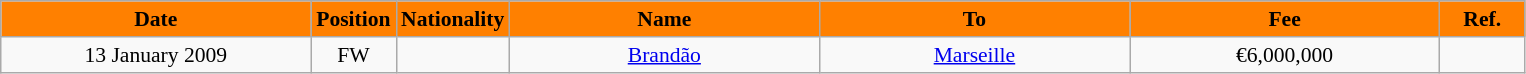<table class="wikitable" style="text-align:center; font-size:90%; ">
<tr>
<th style="background:#FF8000; color:black; width:200px;">Date</th>
<th style="background:#FF8000; color:black; width:50px;">Position</th>
<th style="background:#FF8000; color:black; width:50px;">Nationality</th>
<th style="background:#FF8000; color:black; width:200px;">Name</th>
<th style="background:#FF8000; color:black; width:200px;">To</th>
<th style="background:#FF8000; color:black; width:200px;">Fee</th>
<th style="background:#FF8000; color:black; width:50px;">Ref.</th>
</tr>
<tr>
<td>13 January 2009</td>
<td>FW</td>
<td></td>
<td><a href='#'>Brandão</a></td>
<td><a href='#'>Marseille</a></td>
<td>€6,000,000</td>
<td></td>
</tr>
</table>
